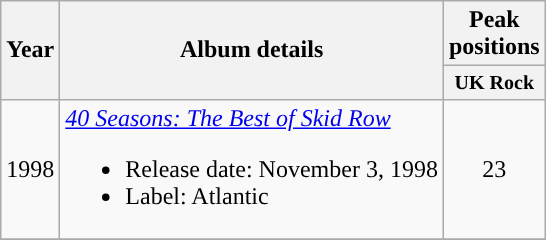<table class="wikitable" style="text-align:center;">
<tr>
<th rowspan="2">Year</th>
<th rowspan="2">Album details</th>
<th colspan="1”">Peak positions</th>
</tr>
<tr style="font-size:smaller;">
<th width="45">UK Rock </th>
</tr>
<tr>
<td>1998</td>
<td align="left"><em><a href='#'>40 Seasons: The Best of Skid Row</a></em><br><ul><li>Release date: November 3, 1998</li><li>Label: Atlantic</li></ul></td>
<td>23</td>
</tr>
<tr>
</tr>
</table>
